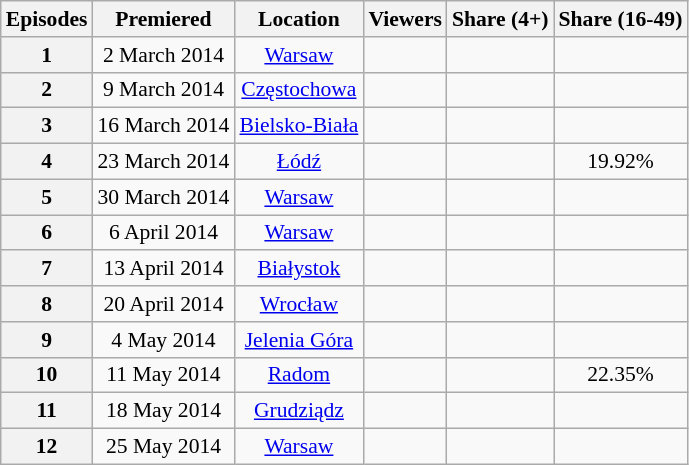<table class="wikitable" style="font-size:90%; text-align:center">
<tr>
<th>Episodes</th>
<th>Premiered</th>
<th>Location</th>
<th>Viewers</th>
<th>Share (4+)</th>
<th>Share (16-49)</th>
</tr>
<tr>
<th>1</th>
<td>2 March 2014</td>
<td><a href='#'>Warsaw</a></td>
<td></td>
<td></td>
<td></td>
</tr>
<tr>
<th>2</th>
<td>9 March 2014</td>
<td><a href='#'>Częstochowa</a></td>
<td></td>
<td></td>
<td></td>
</tr>
<tr>
<th>3</th>
<td>16 March 2014</td>
<td><a href='#'>Bielsko-Biała</a></td>
<td></td>
<td></td>
<td></td>
</tr>
<tr>
<th>4</th>
<td>23 March 2014</td>
<td><a href='#'>Łódź</a></td>
<td></td>
<td></td>
<td>19.92%</td>
</tr>
<tr>
<th>5</th>
<td>30 March 2014</td>
<td><a href='#'>Warsaw</a></td>
<td></td>
<td></td>
<td></td>
</tr>
<tr>
<th>6</th>
<td>6 April 2014</td>
<td><a href='#'>Warsaw</a></td>
<td></td>
<td></td>
<td></td>
</tr>
<tr>
<th>7</th>
<td>13 April 2014</td>
<td><a href='#'>Białystok</a></td>
<td></td>
<td></td>
<td></td>
</tr>
<tr>
<th>8</th>
<td>20 April 2014</td>
<td><a href='#'>Wrocław</a></td>
<td></td>
<td></td>
<td></td>
</tr>
<tr>
<th>9</th>
<td>4 May 2014</td>
<td><a href='#'>Jelenia Góra</a></td>
<td></td>
<td></td>
<td></td>
</tr>
<tr>
<th>10</th>
<td>11 May 2014</td>
<td><a href='#'>Radom</a></td>
<td></td>
<td></td>
<td>22.35%</td>
</tr>
<tr>
<th>11</th>
<td>18 May 2014</td>
<td><a href='#'>Grudziądz</a></td>
<td></td>
<td></td>
<td></td>
</tr>
<tr>
<th>12</th>
<td>25 May 2014</td>
<td><a href='#'>Warsaw</a></td>
<td></td>
<td></td>
<td></td>
</tr>
</table>
